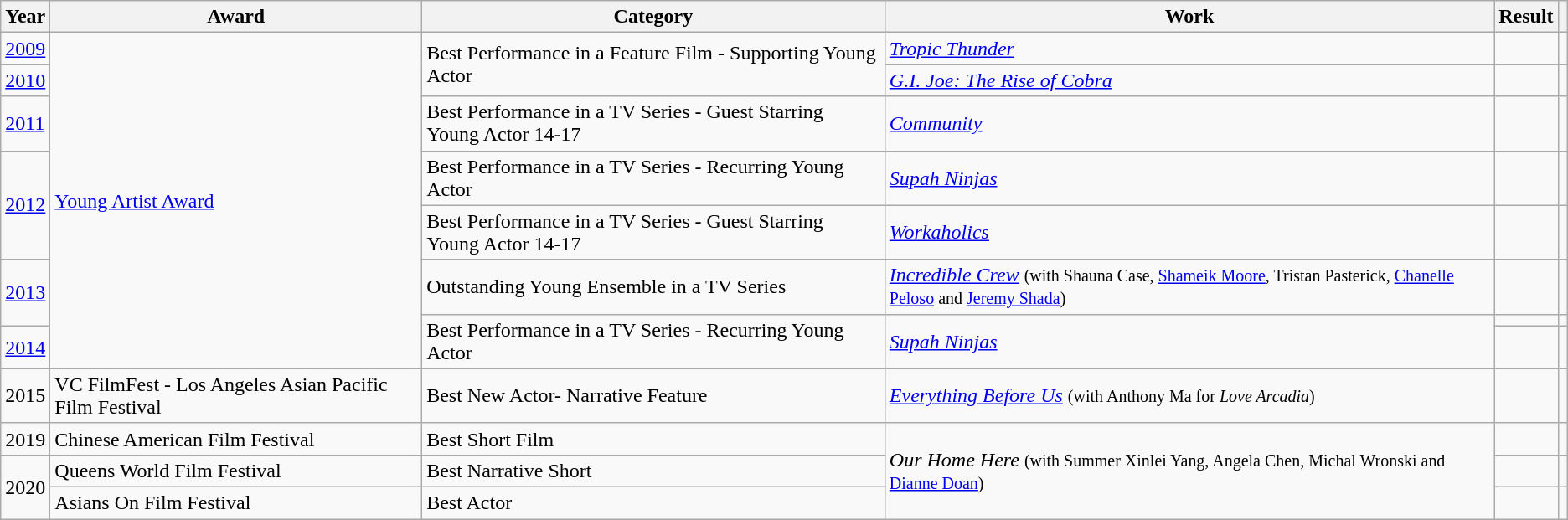<table class=wikitable>
<tr>
<th>Year</th>
<th>Award</th>
<th>Category</th>
<th>Work</th>
<th>Result</th>
<th></th>
</tr>
<tr>
<td><a href='#'>2009</a></td>
<td rowspan=8><a href='#'>Young Artist Award</a></td>
<td rowspan=2>Best Performance in a Feature Film - Supporting Young Actor</td>
<td><em><a href='#'>Tropic Thunder</a></em></td>
<td></td>
<td></td>
</tr>
<tr>
<td><a href='#'>2010</a></td>
<td><em><a href='#'>G.I. Joe: The Rise of Cobra</a></em></td>
<td></td>
<td></td>
</tr>
<tr>
<td><a href='#'>2011</a></td>
<td>Best Performance in a TV Series - Guest Starring Young Actor 14-17</td>
<td><em><a href='#'>Community</a></em></td>
<td></td>
<td></td>
</tr>
<tr>
<td rowspan=2><a href='#'>2012</a></td>
<td>Best Performance in a TV Series - Recurring Young Actor</td>
<td><em><a href='#'>Supah Ninjas</a></em></td>
<td></td>
<td></td>
</tr>
<tr>
<td>Best Performance in a TV Series - Guest Starring Young Actor 14-17</td>
<td><em><a href='#'>Workaholics</a></em></td>
<td></td>
<td></td>
</tr>
<tr>
<td rowspan=2><a href='#'>2013</a></td>
<td>Outstanding Young Ensemble in a TV Series</td>
<td><em><a href='#'>Incredible Crew</a></em> <small>(with Shauna Case, <a href='#'>Shameik Moore</a>, Tristan Pasterick, <a href='#'>Chanelle Peloso</a> and <a href='#'>Jeremy Shada</a>)</small></td>
<td></td>
<td></td>
</tr>
<tr>
<td rowspan=2>Best Performance in a TV Series - Recurring Young Actor</td>
<td rowspan=2><em><a href='#'>Supah Ninjas</a></em></td>
<td></td>
<td></td>
</tr>
<tr>
<td><a href='#'>2014</a></td>
<td></td>
<td></td>
</tr>
<tr>
<td>2015</td>
<td>VC FilmFest - Los Angeles Asian Pacific Film Festival</td>
<td>Best New Actor- Narrative Feature</td>
<td><em><a href='#'>Everything Before Us</a></em> <small>(with Anthony Ma for <em>Love Arcadia</em>)</small></td>
<td></td>
<td></td>
</tr>
<tr>
<td>2019</td>
<td>Chinese American Film Festival</td>
<td>Best Short Film</td>
<td rowspan=3><em>Our Home Here</em> <small>(with Summer Xinlei Yang, Angela Chen, Michal Wronski and <a href='#'>Dianne Doan</a>)</small></td>
<td></td>
<td></td>
</tr>
<tr>
<td rowspan=2>2020</td>
<td>Queens World Film Festival</td>
<td>Best Narrative Short</td>
<td></td>
<td></td>
</tr>
<tr>
<td>Asians On Film Festival</td>
<td>Best Actor</td>
<td></td>
<td></td>
</tr>
</table>
